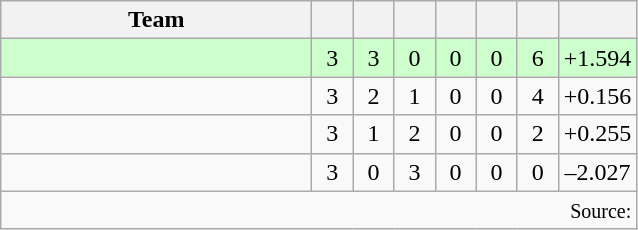<table class="wikitable" style="text-align:center">
<tr>
<th width=200>Team</th>
<th width=20></th>
<th width=20></th>
<th width=20></th>
<th width=20></th>
<th width=20></th>
<th width=20></th>
<th width=45></th>
</tr>
<tr style="background:#cfc">
<td style="text-align:left;"></td>
<td>3</td>
<td>3</td>
<td>0</td>
<td>0</td>
<td>0</td>
<td>6</td>
<td>+1.594</td>
</tr>
<tr>
<td style="text-align:left;"></td>
<td>3</td>
<td>2</td>
<td>1</td>
<td>0</td>
<td>0</td>
<td>4</td>
<td>+0.156</td>
</tr>
<tr>
<td style="text-align:left;"></td>
<td>3</td>
<td>1</td>
<td>2</td>
<td>0</td>
<td>0</td>
<td>2</td>
<td>+0.255</td>
</tr>
<tr>
<td style="text-align:left;"></td>
<td>3</td>
<td>0</td>
<td>3</td>
<td>0</td>
<td>0</td>
<td>0</td>
<td>–2.027</td>
</tr>
<tr>
<td colspan="8" style="text-align:right;"><small>Source: </small></td>
</tr>
</table>
